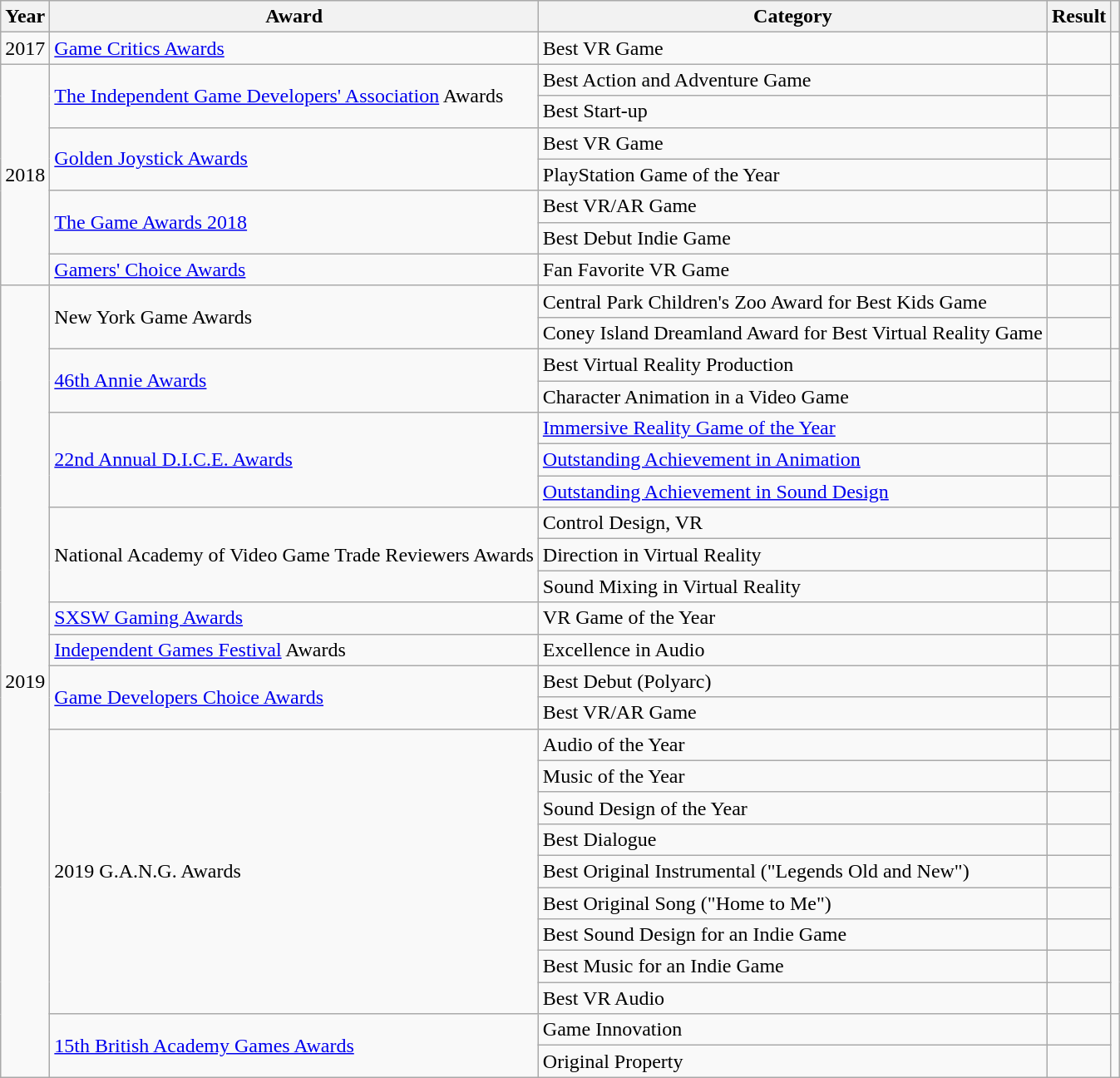<table class="wikitable sortable">
<tr>
<th>Year</th>
<th>Award</th>
<th>Category</th>
<th>Result</th>
<th></th>
</tr>
<tr>
<td style="text-align:center;" rowspan="1">2017</td>
<td><a href='#'>Game Critics Awards</a></td>
<td>Best VR Game</td>
<td></td>
<td style="text-align:center;"></td>
</tr>
<tr>
<td style="text-align:center;" rowspan="7">2018</td>
<td rowspan="2"><a href='#'>The Independent Game Developers' Association</a> Awards</td>
<td>Best Action and Adventure Game</td>
<td></td>
<td rowspan="2" style="text-align:center;"></td>
</tr>
<tr>
<td>Best Start-up</td>
<td></td>
</tr>
<tr>
<td rowspan="2"><a href='#'>Golden Joystick Awards</a></td>
<td>Best VR Game</td>
<td></td>
<td rowspan="2" style="text-align:center;"></td>
</tr>
<tr>
<td>PlayStation Game of the Year</td>
<td></td>
</tr>
<tr>
<td rowspan="2"><a href='#'>The Game Awards 2018</a></td>
<td>Best VR/AR Game</td>
<td></td>
<td rowspan="2" style="text-align:center;"></td>
</tr>
<tr>
<td>Best Debut Indie Game</td>
<td></td>
</tr>
<tr>
<td><a href='#'>Gamers' Choice Awards</a></td>
<td>Fan Favorite VR Game</td>
<td></td>
<td style="text-align:center;"></td>
</tr>
<tr>
<td style="text-align:center;" rowspan="25">2019</td>
<td rowspan="2">New York Game Awards</td>
<td>Central Park Children's Zoo Award for Best Kids Game</td>
<td></td>
<td rowspan="2" style="text-align:center;"></td>
</tr>
<tr>
<td>Coney Island Dreamland Award for Best Virtual Reality Game</td>
<td></td>
</tr>
<tr>
<td rowspan="2"><a href='#'>46th Annie Awards</a></td>
<td>Best Virtual Reality Production</td>
<td></td>
<td rowspan="2" style="text-align:center;"></td>
</tr>
<tr>
<td>Character Animation in a Video Game</td>
<td></td>
</tr>
<tr>
<td rowspan="3"><a href='#'>22nd Annual D.I.C.E. Awards</a></td>
<td><a href='#'>Immersive Reality Game of the Year</a></td>
<td></td>
<td rowspan="3" style="text-align:center;"></td>
</tr>
<tr>
<td><a href='#'>Outstanding Achievement in Animation</a></td>
<td></td>
</tr>
<tr>
<td><a href='#'>Outstanding Achievement in Sound Design</a></td>
<td></td>
</tr>
<tr>
<td rowspan="3">National Academy of Video Game Trade Reviewers Awards</td>
<td>Control Design, VR</td>
<td></td>
<td rowspan="3" style="text-align:center;"></td>
</tr>
<tr>
<td>Direction in Virtual Reality</td>
<td></td>
</tr>
<tr>
<td>Sound Mixing in Virtual Reality</td>
<td></td>
</tr>
<tr>
<td><a href='#'>SXSW Gaming Awards</a></td>
<td>VR Game of the Year</td>
<td></td>
<td style="text-align:center;"></td>
</tr>
<tr>
<td><a href='#'>Independent Games Festival</a> Awards</td>
<td>Excellence in Audio</td>
<td></td>
<td style="text-align:center;"></td>
</tr>
<tr>
<td rowspan="2"><a href='#'>Game Developers Choice Awards</a></td>
<td>Best Debut (Polyarc)</td>
<td></td>
<td rowspan="2" style="text-align:center;"></td>
</tr>
<tr>
<td>Best VR/AR Game</td>
<td></td>
</tr>
<tr>
<td rowspan="9">2019 G.A.N.G. Awards</td>
<td>Audio of the Year</td>
<td></td>
<td rowspan="9" style="text-align:center;"></td>
</tr>
<tr>
<td>Music of the Year</td>
<td></td>
</tr>
<tr>
<td>Sound Design of the Year</td>
<td></td>
</tr>
<tr>
<td>Best Dialogue</td>
<td></td>
</tr>
<tr>
<td>Best Original Instrumental ("Legends Old and New")</td>
<td></td>
</tr>
<tr>
<td>Best Original Song ("Home to Me")</td>
<td></td>
</tr>
<tr>
<td>Best Sound Design for an Indie Game</td>
<td></td>
</tr>
<tr>
<td>Best Music for an Indie Game</td>
<td></td>
</tr>
<tr>
<td>Best VR Audio</td>
<td></td>
</tr>
<tr>
<td rowspan="2"><a href='#'>15th British Academy Games Awards</a></td>
<td>Game Innovation</td>
<td></td>
<td rowspan="2" style="text-align:center;"></td>
</tr>
<tr>
<td>Original Property</td>
<td></td>
</tr>
</table>
